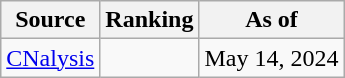<table class="wikitable" style="text-align:center">
<tr>
<th>Source</th>
<th>Ranking</th>
<th>As of</th>
</tr>
<tr>
<td align=left><a href='#'>CNalysis</a></td>
<td></td>
<td>May 14, 2024</td>
</tr>
</table>
